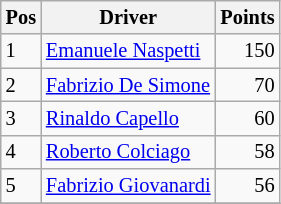<table class="wikitable" style="font-size: 85%;">
<tr>
<th>Pos</th>
<th>Driver</th>
<th>Points</th>
</tr>
<tr>
<td>1</td>
<td> <a href='#'>Emanuele Naspetti</a></td>
<td align="right">150</td>
</tr>
<tr>
<td>2</td>
<td> <a href='#'>Fabrizio De Simone</a></td>
<td align="right">70</td>
</tr>
<tr>
<td>3</td>
<td> <a href='#'>Rinaldo Capello</a></td>
<td align="right">60</td>
</tr>
<tr>
<td>4</td>
<td> <a href='#'>Roberto Colciago</a></td>
<td align="right">58</td>
</tr>
<tr>
<td>5</td>
<td> <a href='#'>Fabrizio Giovanardi</a></td>
<td align="right">56</td>
</tr>
<tr>
</tr>
</table>
